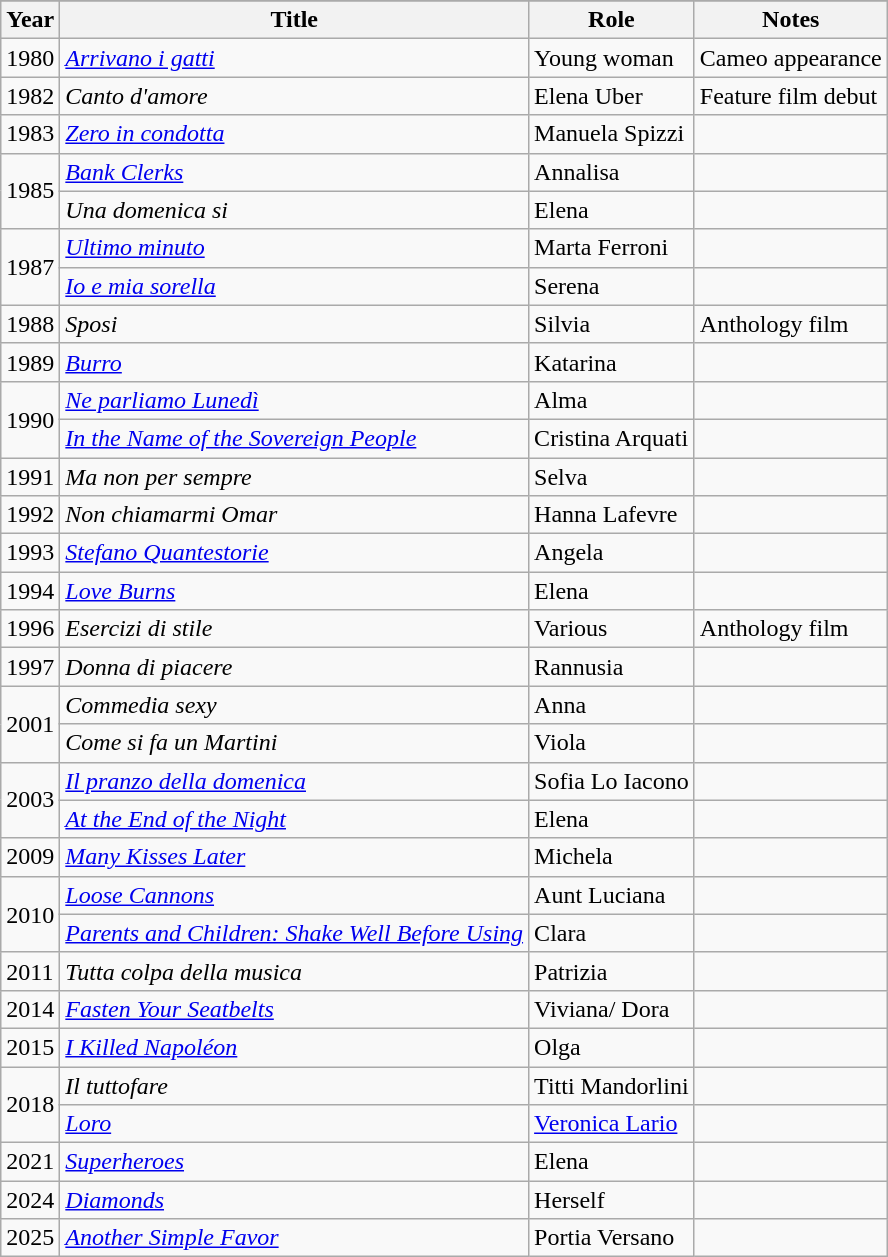<table class="wikitable">
<tr>
</tr>
<tr>
<th>Year</th>
<th>Title</th>
<th>Role</th>
<th>Notes</th>
</tr>
<tr>
<td>1980</td>
<td><em><a href='#'>Arrivano i gatti</a></em></td>
<td>Young woman</td>
<td>Cameo appearance</td>
</tr>
<tr>
<td>1982</td>
<td><em>Canto d'amore</em></td>
<td>Elena Uber</td>
<td>Feature film debut</td>
</tr>
<tr>
<td>1983</td>
<td><em><a href='#'>Zero in condotta</a></em></td>
<td>Manuela Spizzi</td>
<td></td>
</tr>
<tr>
<td rowspan="2">1985</td>
<td><em><a href='#'>Bank Clerks</a></em></td>
<td>Annalisa</td>
<td></td>
</tr>
<tr>
<td><em>Una domenica si</em></td>
<td>Elena</td>
<td></td>
</tr>
<tr>
<td rowspan="2">1987</td>
<td><em><a href='#'>Ultimo minuto</a></em></td>
<td>Marta Ferroni</td>
<td></td>
</tr>
<tr>
<td><em><a href='#'>Io e mia sorella</a></em></td>
<td>Serena</td>
<td></td>
</tr>
<tr>
<td>1988</td>
<td><em>Sposi</em></td>
<td>Silvia</td>
<td>Anthology film</td>
</tr>
<tr>
<td>1989</td>
<td><em><a href='#'>Burro</a></em></td>
<td>Katarina</td>
<td></td>
</tr>
<tr>
<td rowspan="2">1990</td>
<td><em><a href='#'>Ne parliamo Lunedì</a></em></td>
<td>Alma</td>
<td></td>
</tr>
<tr>
<td><em><a href='#'>In the Name of the Sovereign People</a></em></td>
<td>Cristina Arquati</td>
<td></td>
</tr>
<tr>
<td>1991</td>
<td><em>Ma non per sempre</em></td>
<td>Selva</td>
<td></td>
</tr>
<tr>
<td>1992</td>
<td><em>Non chiamarmi Omar</em></td>
<td>Hanna Lafevre</td>
<td></td>
</tr>
<tr>
<td>1993</td>
<td><em><a href='#'>Stefano Quantestorie</a></em></td>
<td>Angela</td>
<td></td>
</tr>
<tr>
<td>1994</td>
<td><em><a href='#'>Love Burns</a></em></td>
<td>Elena</td>
<td></td>
</tr>
<tr>
<td>1996</td>
<td><em>Esercizi di stile</em></td>
<td>Various</td>
<td>Anthology film</td>
</tr>
<tr>
<td rowspan="1">1997</td>
<td><em>Donna di piacere</em></td>
<td>Rannusia</td>
<td></td>
</tr>
<tr>
<td rowspan="2">2001</td>
<td><em>Commedia sexy</em></td>
<td>Anna</td>
<td></td>
</tr>
<tr>
<td><em>Come si fa un Martini</em></td>
<td>Viola</td>
<td></td>
</tr>
<tr>
<td rowspan="2">2003</td>
<td><em><a href='#'>Il pranzo della domenica</a></em></td>
<td>Sofia Lo Iacono</td>
<td></td>
</tr>
<tr>
<td><em><a href='#'>At the End of the Night</a></em></td>
<td>Elena</td>
<td></td>
</tr>
<tr>
<td>2009</td>
<td><em><a href='#'>Many Kisses Later</a></em></td>
<td>Michela</td>
<td></td>
</tr>
<tr>
<td rowspan="2">2010</td>
<td><em><a href='#'>Loose Cannons</a></em></td>
<td>Aunt Luciana</td>
<td></td>
</tr>
<tr>
<td><em><a href='#'>Parents and Children: Shake Well Before Using</a></em></td>
<td>Clara</td>
<td></td>
</tr>
<tr>
<td>2011</td>
<td><em>Tutta colpa della musica</em></td>
<td>Patrizia</td>
<td></td>
</tr>
<tr>
<td>2014</td>
<td><em><a href='#'>Fasten Your Seatbelts</a></em></td>
<td>Viviana/ Dora</td>
<td></td>
</tr>
<tr>
<td>2015</td>
<td><em><a href='#'>I Killed Napoléon</a></em></td>
<td>Olga</td>
<td></td>
</tr>
<tr>
<td rowspan="2">2018</td>
<td><em>Il tuttofare</em></td>
<td>Titti Mandorlini</td>
<td></td>
</tr>
<tr>
<td><em><a href='#'>Loro</a></em></td>
<td><a href='#'>Veronica Lario</a></td>
<td></td>
</tr>
<tr>
<td>2021</td>
<td><em><a href='#'>Superheroes</a></em></td>
<td>Elena</td>
<td></td>
</tr>
<tr>
<td>2024</td>
<td><em><a href='#'>Diamonds</a></em></td>
<td>Herself</td>
<td></td>
</tr>
<tr>
<td>2025</td>
<td><em><a href='#'>Another Simple Favor</a></em></td>
<td>Portia Versano</td>
<td></td>
</tr>
</table>
